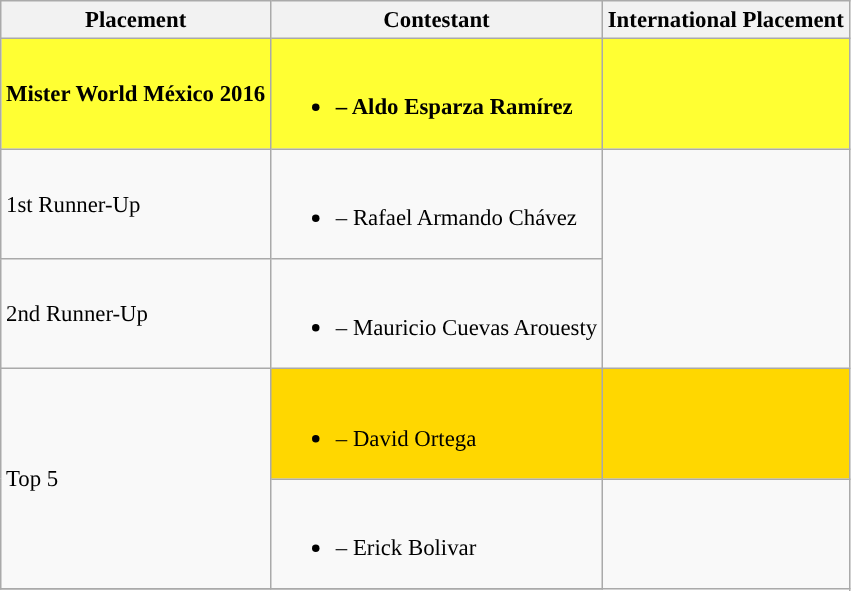<table class="wikitable sortable" style="font-size: 95%;">
<tr>
<th>Placement</th>
<th>Contestant</th>
<th>International Placement</th>
</tr>
<tr style="background:#FFFF33">
<td><strong>Mister World México 2016</strong></td>
<td><br><ul><li><strong> – Aldo Esparza Ramírez</strong></li></ul></td>
<td></td>
</tr>
<tr>
<td>1st Runner-Up</td>
<td><br><ul><li> – Rafael Armando Chávez</li></ul></td>
</tr>
<tr>
<td>2nd Runner-Up</td>
<td><br><ul><li> – Mauricio Cuevas Arouesty</li></ul></td>
</tr>
<tr>
<td rowspan="2">Top 5</td>
<td style="background-color:gold"><br><ul><li> – David Ortega</li></ul></td>
<td style="background-color:gold"></td>
</tr>
<tr>
<td><br><ul><li> – Erick Bolivar</li></ul></td>
</tr>
<tr>
</tr>
</table>
